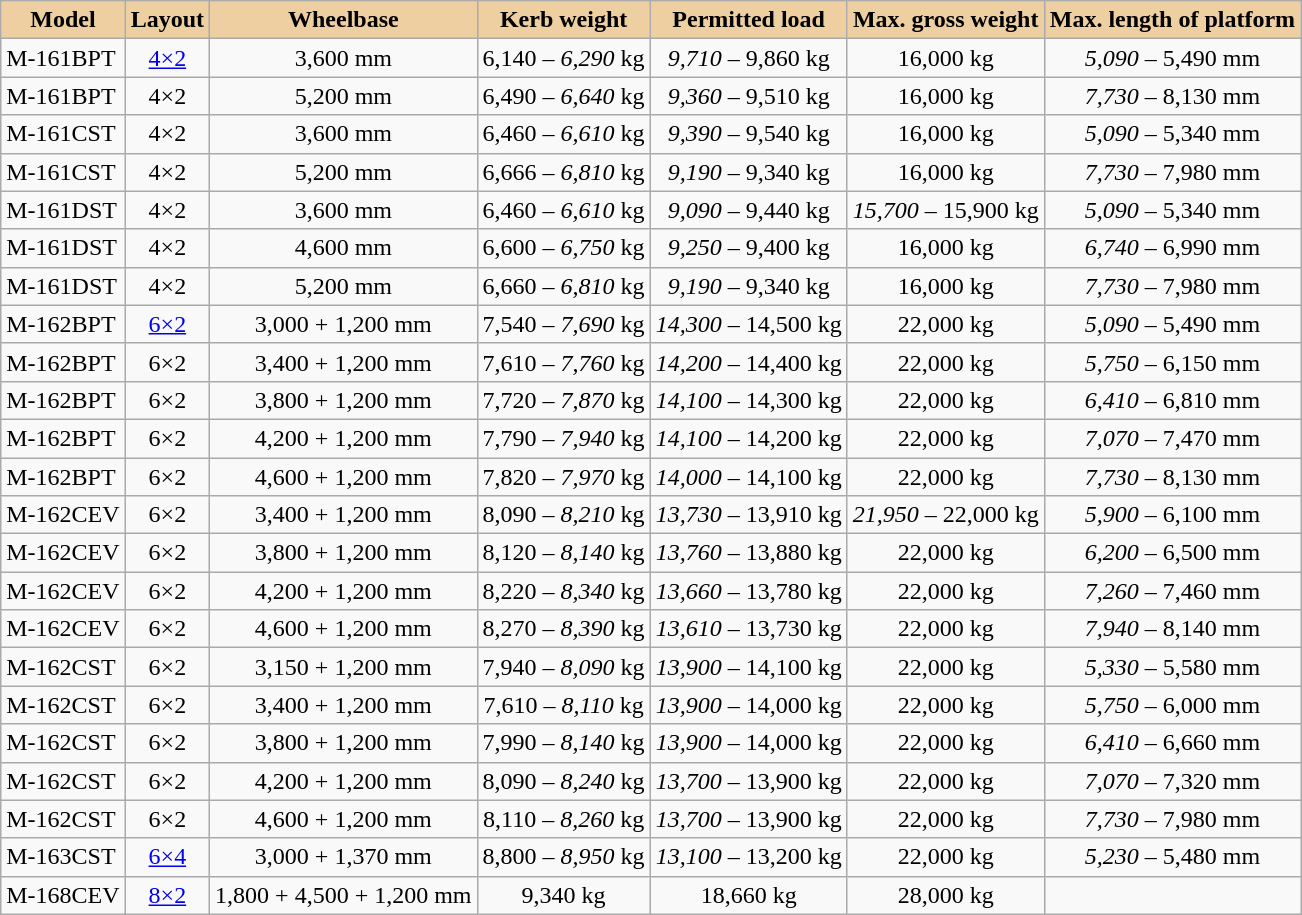<table class="wikitable">
<tr>
<th align="center" style="background:#EECFA1">Model</th>
<th style="background:#EECFA1">Layout</th>
<th style="background:#EECFA1">Wheelbase</th>
<th style="background:#EECFA1">Kerb weight</th>
<th style="background:#EECFA1">Permitted load</th>
<th style="background:#EECFA1">Max. gross weight</th>
<th style="background:#EECFA1">Max. length of platform</th>
</tr>
<tr>
<td align="left">M-161BPT</td>
<td align="center"><a href='#'>4×2</a></td>
<td align="center">3,600 mm</td>
<td align="center">6,140 – <em>6,290</em> kg</td>
<td align="center"><em>9,710</em> – 9,860 kg</td>
<td align="center">16,000 kg</td>
<td align="center"><em>5,090</em> – 5,490 mm</td>
</tr>
<tr>
<td align="left">M-161BPT</td>
<td align="center">4×2</td>
<td align="center">5,200 mm</td>
<td align="center">6,490 – <em>6,640</em> kg</td>
<td align="center"><em>9,360</em> – 9,510 kg</td>
<td align="center">16,000 kg</td>
<td align="center"><em>7,730</em> – 8,130 mm</td>
</tr>
<tr>
<td align="left">M-161CST</td>
<td align="center">4×2</td>
<td align="center">3,600 mm</td>
<td align="center">6,460 – <em>6,610</em> kg</td>
<td align="center"><em>9,390</em> – 9,540 kg</td>
<td align="center">16,000 kg</td>
<td align="center"><em>5,090</em> – 5,340 mm</td>
</tr>
<tr>
<td align="left">M-161CST</td>
<td align="center">4×2</td>
<td align="center">5,200 mm</td>
<td align="center">6,666 – <em>6,810</em> kg</td>
<td align="center"><em>9,190</em> – 9,340 kg</td>
<td align="center">16,000 kg</td>
<td align="center"><em>7,730</em> – 7,980 mm</td>
</tr>
<tr>
<td align="left">M-161DST</td>
<td align="center">4×2</td>
<td align="center">3,600 mm</td>
<td align="center">6,460 – <em>6,610</em> kg</td>
<td align="center"><em>9,090</em> – 9,440 kg</td>
<td align="center"><em>15,700</em> – 15,900 kg</td>
<td align="center"><em>5,090</em> – 5,340 mm</td>
</tr>
<tr>
<td align="left">M-161DST</td>
<td align="center">4×2</td>
<td align="center">4,600 mm</td>
<td align="center">6,600 – <em>6,750</em> kg</td>
<td align="center"><em>9,250</em> – 9,400 kg</td>
<td align="center">16,000 kg</td>
<td align="center"><em>6,740</em> – 6,990 mm</td>
</tr>
<tr>
<td align="left">M-161DST</td>
<td align="center">4×2</td>
<td align="center">5,200 mm</td>
<td align="center">6,660 – <em>6,810</em> kg</td>
<td align="center"><em>9,190</em> – 9,340 kg</td>
<td align="center">16,000 kg</td>
<td align="center"><em>7,730</em> – 7,980 mm</td>
</tr>
<tr>
<td align="left">M-162BPT</td>
<td align="center"><a href='#'>6×2</a></td>
<td align="center">3,000 + 1,200 mm</td>
<td align="center">7,540 – <em>7,690</em> kg</td>
<td align="center"><em>14,300</em> – 14,500 kg</td>
<td align="center">22,000 kg</td>
<td align="center"><em>5,090</em> – 5,490 mm</td>
</tr>
<tr>
<td align="left">M-162BPT</td>
<td align="center">6×2</td>
<td align="center">3,400 + 1,200 mm</td>
<td align="center">7,610 – <em>7,760</em> kg</td>
<td align="center"><em>14,200</em> – 14,400 kg</td>
<td align="center">22,000 kg</td>
<td align="center"><em>5,750</em> – 6,150 mm</td>
</tr>
<tr>
<td align="left">M-162BPT</td>
<td align="center">6×2</td>
<td align="center">3,800 + 1,200 mm</td>
<td align="center">7,720 – <em>7,870</em> kg</td>
<td align="center"><em>14,100</em> – 14,300 kg</td>
<td align="center">22,000 kg</td>
<td align="center"><em>6,410</em> – 6,810 mm</td>
</tr>
<tr>
<td align="left">M-162BPT</td>
<td align="center">6×2</td>
<td align="center">4,200 + 1,200 mm</td>
<td align="center">7,790 – <em>7,940</em> kg</td>
<td align="center"><em>14,100</em> – 14,200 kg</td>
<td align="center">22,000 kg</td>
<td align="center"><em>7,070</em> – 7,470 mm</td>
</tr>
<tr>
<td align="left">M-162BPT</td>
<td align="center">6×2</td>
<td align="center">4,600 + 1,200 mm</td>
<td align="center">7,820 – <em>7,970</em> kg</td>
<td align="center"><em>14,000</em> – 14,100 kg</td>
<td align="center">22,000 kg</td>
<td align="center"><em>7,730</em> – 8,130 mm</td>
</tr>
<tr>
<td align="left">M-162CEV</td>
<td align="center">6×2</td>
<td align="center">3,400 + 1,200 mm</td>
<td align="center">8,090 – <em>8,210</em> kg</td>
<td align="center"><em>13,730</em> – 13,910 kg</td>
<td align="center"><em>21,950</em> – 22,000 kg</td>
<td align="center"><em>5,900</em> – 6,100 mm</td>
</tr>
<tr>
<td align="left">M-162CEV</td>
<td align="center">6×2</td>
<td align="center">3,800 + 1,200 mm</td>
<td align="center">8,120 – <em>8,140</em> kg</td>
<td align="center"><em>13,760</em> – 13,880 kg</td>
<td align="center">22,000 kg</td>
<td align="center"><em>6,200</em> – 6,500 mm</td>
</tr>
<tr>
<td align="left">M-162CEV</td>
<td align="center">6×2</td>
<td align="center">4,200 + 1,200 mm</td>
<td align="center">8,220 – <em>8,340</em> kg</td>
<td align="center"><em>13,660</em> – 13,780 kg</td>
<td align="center">22,000 kg</td>
<td align="center"><em>7,260</em> – 7,460 mm</td>
</tr>
<tr>
<td align="left">M-162CEV</td>
<td align="center">6×2</td>
<td align="center">4,600 + 1,200 mm</td>
<td align="center">8,270 – <em>8,390</em> kg</td>
<td align="center"><em>13,610</em> – 13,730 kg</td>
<td align="center">22,000 kg</td>
<td align="center"><em>7,940</em> – 8,140 mm</td>
</tr>
<tr>
<td align="left">M-162CST</td>
<td align="center">6×2</td>
<td align="center">3,150 + 1,200 mm</td>
<td align="center">7,940 – <em>8,090</em> kg</td>
<td align="center"><em>13,900</em> – 14,100 kg</td>
<td align="center">22,000 kg</td>
<td align="center"><em>5,330</em> – 5,580 mm</td>
</tr>
<tr>
<td align="left">M-162CST</td>
<td align="center">6×2</td>
<td align="center">3,400 + 1,200 mm</td>
<td align="center">7,610 – <em>8,110</em> kg</td>
<td align="center"><em>13,900</em> – 14,000 kg</td>
<td align="center">22,000 kg</td>
<td align="center"><em>5,750</em> – 6,000 mm</td>
</tr>
<tr>
<td align="left">M-162CST</td>
<td align="center">6×2</td>
<td align="center">3,800 + 1,200 mm</td>
<td align="center">7,990 – <em>8,140</em> kg</td>
<td align="center"><em>13,900</em> – 14,000 kg</td>
<td align="center">22,000 kg</td>
<td align="center"><em>6,410</em> – 6,660 mm</td>
</tr>
<tr>
<td align="left">M-162CST</td>
<td align="center">6×2</td>
<td align="center">4,200 + 1,200 mm</td>
<td align="center">8,090 – <em>8,240</em> kg</td>
<td align="center"><em>13,700</em> – 13,900 kg</td>
<td align="center">22,000 kg</td>
<td align="center"><em>7,070</em> – 7,320 mm</td>
</tr>
<tr>
<td align="left">M-162CST</td>
<td align="center">6×2</td>
<td align="center">4,600 + 1,200 mm</td>
<td align="center">8,110 – <em>8,260</em> kg</td>
<td align="center"><em>13,700</em> – 13,900 kg</td>
<td align="center">22,000 kg</td>
<td align="center"><em>7,730</em> – 7,980 mm</td>
</tr>
<tr>
<td align="left">M-163CST</td>
<td align="center"><a href='#'>6×4</a></td>
<td align="center">3,000 + 1,370 mm</td>
<td align="center">8,800 – <em>8,950</em> kg</td>
<td align="center"><em>13,100</em> – 13,200 kg</td>
<td align="center">22,000 kg</td>
<td align="center"><em>5,230</em> – 5,480 mm</td>
</tr>
<tr>
<td align="left">M-168CEV</td>
<td align="center"><a href='#'>8×2</a></td>
<td align="center">1,800 + 4,500 + 1,200 mm</td>
<td align="center">9,340 kg</td>
<td align="center">18,660 kg</td>
<td align="center">28,000 kg</td>
<td align="center"></td>
</tr>
</table>
